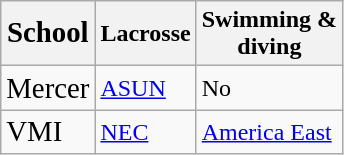<table class="wikitable">
<tr>
<th><big>School</big></th>
<th>Lacrosse</th>
<th>Swimming &<br>diving</th>
</tr>
<tr>
<td><big>Mercer</big></td>
<td><a href='#'>ASUN</a></td>
<td>No</td>
</tr>
<tr>
<td><big>VMI</big></td>
<td><a href='#'>NEC</a></td>
<td><a href='#'>America East</a></td>
</tr>
</table>
